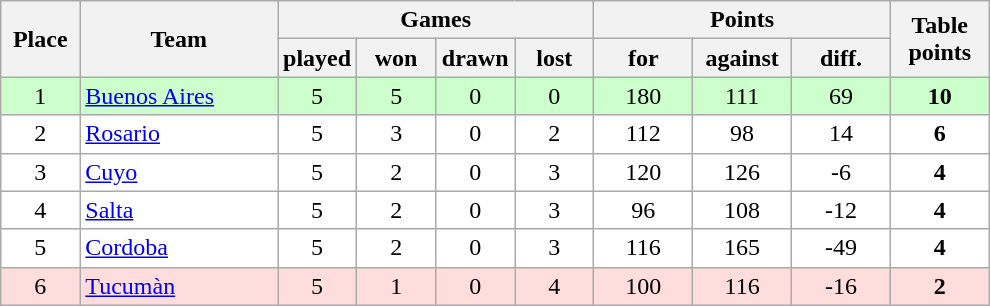<table class="wikitable">
<tr>
<th rowspan=2 width="8%">Place</th>
<th rowspan=2 width="20%">Team</th>
<th colspan=4 width="32%">Games</th>
<th colspan=3 width="30%">Points</th>
<th rowspan=2 width="10%">Table<br>points</th>
</tr>
<tr>
<th width="8%">played</th>
<th width="8%">won</th>
<th width="8%">drawn</th>
<th width="8%">lost</th>
<th width="10%">for</th>
<th width="10%">against</th>
<th width="10%">diff.</th>
</tr>
<tr align=center style="background: #ccffcc;">
<td>1</td>
<td align=left><a href='#'>Buenos Aires</a></td>
<td>5</td>
<td>5</td>
<td>0</td>
<td>0</td>
<td>180</td>
<td>111</td>
<td>69</td>
<td><strong>10</strong></td>
</tr>
<tr align=center style="background: #ffffff;">
<td>2</td>
<td align=left><a href='#'>Rosario</a></td>
<td>5</td>
<td>3</td>
<td>0</td>
<td>2</td>
<td>112</td>
<td>98</td>
<td>14</td>
<td><strong>6</strong></td>
</tr>
<tr align=center style="background: #ffffff;">
<td>3</td>
<td align=left><a href='#'>Cuyo</a></td>
<td>5</td>
<td>2</td>
<td>0</td>
<td>3</td>
<td>120</td>
<td>126</td>
<td>-6</td>
<td><strong>4</strong></td>
</tr>
<tr align=center style="background: #ffffff;">
<td>4</td>
<td align=left><a href='#'>Salta</a></td>
<td>5</td>
<td>2</td>
<td>0</td>
<td>3</td>
<td>96</td>
<td>108</td>
<td>-12</td>
<td><strong>4</strong></td>
</tr>
<tr align=center style="background: #ffffff;">
<td>5</td>
<td align=left><a href='#'>Cordoba</a></td>
<td>5</td>
<td>2</td>
<td>0</td>
<td>3</td>
<td>116</td>
<td>165</td>
<td>-49</td>
<td><strong>4</strong></td>
</tr>
<tr align=center style="background: #ffdddd;">
<td>6</td>
<td align=left><a href='#'>Tucumàn</a></td>
<td>5</td>
<td>1</td>
<td>0</td>
<td>4</td>
<td>100</td>
<td>116</td>
<td>-16</td>
<td><strong>2</strong></td>
</tr>
</table>
